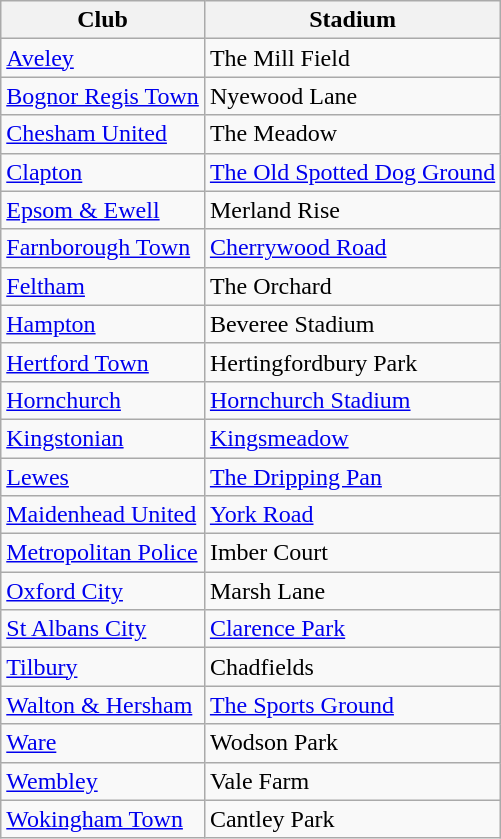<table class="wikitable sortable">
<tr>
<th>Club</th>
<th>Stadium</th>
</tr>
<tr>
<td><a href='#'>Aveley</a></td>
<td>The Mill Field</td>
</tr>
<tr>
<td><a href='#'>Bognor Regis Town</a></td>
<td>Nyewood Lane</td>
</tr>
<tr>
<td><a href='#'>Chesham United</a></td>
<td>The Meadow</td>
</tr>
<tr>
<td><a href='#'>Clapton</a></td>
<td><a href='#'>The Old Spotted Dog Ground</a></td>
</tr>
<tr>
<td><a href='#'>Epsom & Ewell</a></td>
<td>Merland Rise</td>
</tr>
<tr>
<td><a href='#'>Farnborough Town</a></td>
<td><a href='#'>Cherrywood Road</a></td>
</tr>
<tr>
<td><a href='#'>Feltham</a></td>
<td>The Orchard</td>
</tr>
<tr>
<td><a href='#'>Hampton</a></td>
<td>Beveree Stadium</td>
</tr>
<tr>
<td><a href='#'>Hertford Town</a></td>
<td>Hertingfordbury Park</td>
</tr>
<tr>
<td><a href='#'>Hornchurch</a></td>
<td><a href='#'>Hornchurch Stadium</a></td>
</tr>
<tr>
<td><a href='#'>Kingstonian</a></td>
<td><a href='#'>Kingsmeadow</a></td>
</tr>
<tr>
<td><a href='#'>Lewes</a></td>
<td><a href='#'>The Dripping Pan</a></td>
</tr>
<tr>
<td><a href='#'>Maidenhead United</a></td>
<td><a href='#'>York Road</a></td>
</tr>
<tr>
<td><a href='#'>Metropolitan Police</a></td>
<td>Imber Court</td>
</tr>
<tr>
<td><a href='#'>Oxford City</a></td>
<td>Marsh Lane</td>
</tr>
<tr>
<td><a href='#'>St Albans City</a></td>
<td><a href='#'>Clarence Park</a></td>
</tr>
<tr>
<td><a href='#'>Tilbury</a></td>
<td>Chadfields</td>
</tr>
<tr>
<td><a href='#'>Walton & Hersham</a></td>
<td><a href='#'>The Sports Ground</a></td>
</tr>
<tr>
<td><a href='#'>Ware</a></td>
<td>Wodson Park</td>
</tr>
<tr>
<td><a href='#'>Wembley</a></td>
<td>Vale Farm</td>
</tr>
<tr>
<td><a href='#'>Wokingham Town</a></td>
<td>Cantley Park</td>
</tr>
</table>
